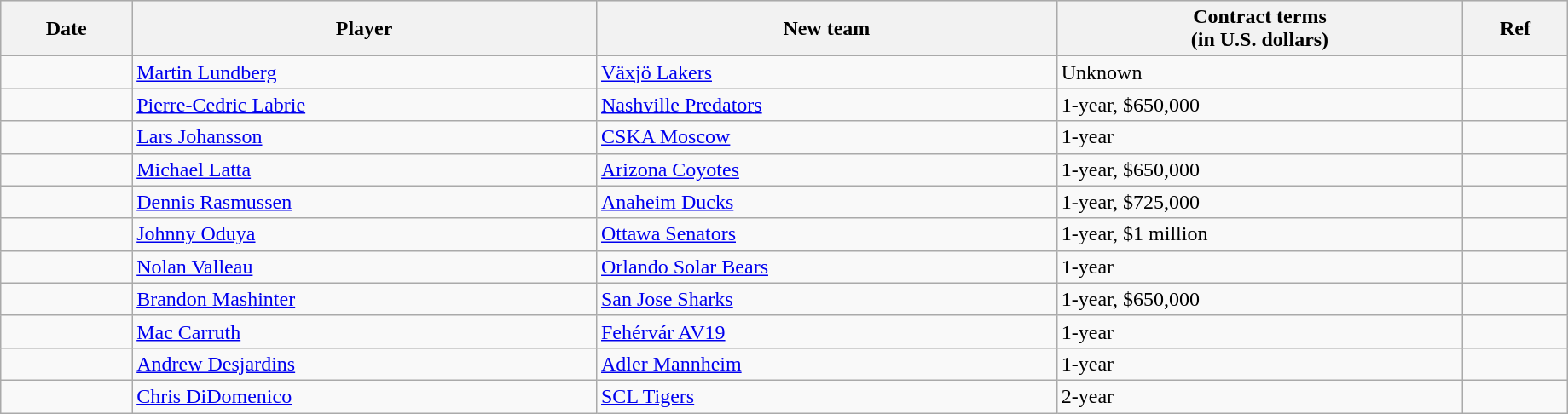<table class="wikitable" width=97%>
<tr style="background:#ddd; text-align:center;">
<th>Date</th>
<th>Player</th>
<th>New team</th>
<th>Contract terms<br>(in U.S. dollars)</th>
<th>Ref</th>
</tr>
<tr>
<td></td>
<td><a href='#'>Martin Lundberg</a></td>
<td><a href='#'>Växjö Lakers</a></td>
<td>Unknown</td>
<td></td>
</tr>
<tr>
<td></td>
<td><a href='#'>Pierre-Cedric Labrie</a></td>
<td><a href='#'>Nashville Predators</a></td>
<td>1-year, $650,000</td>
<td></td>
</tr>
<tr>
<td></td>
<td><a href='#'>Lars Johansson</a></td>
<td><a href='#'>CSKA Moscow</a></td>
<td>1-year</td>
<td></td>
</tr>
<tr>
<td></td>
<td><a href='#'>Michael Latta</a></td>
<td><a href='#'>Arizona Coyotes</a></td>
<td>1-year, $650,000</td>
<td></td>
</tr>
<tr>
<td></td>
<td><a href='#'>Dennis Rasmussen</a></td>
<td><a href='#'>Anaheim Ducks</a></td>
<td>1-year, $725,000</td>
<td></td>
</tr>
<tr>
<td></td>
<td><a href='#'>Johnny Oduya</a></td>
<td><a href='#'>Ottawa Senators</a></td>
<td>1-year, $1 million</td>
<td></td>
</tr>
<tr>
<td></td>
<td><a href='#'>Nolan Valleau</a></td>
<td><a href='#'>Orlando Solar Bears</a></td>
<td>1-year</td>
<td></td>
</tr>
<tr>
<td></td>
<td><a href='#'>Brandon Mashinter</a></td>
<td><a href='#'>San Jose Sharks</a></td>
<td>1-year, $650,000</td>
<td></td>
</tr>
<tr>
<td></td>
<td><a href='#'>Mac Carruth</a></td>
<td><a href='#'>Fehérvár AV19</a></td>
<td>1-year</td>
<td></td>
</tr>
<tr>
<td></td>
<td><a href='#'>Andrew Desjardins</a></td>
<td><a href='#'>Adler Mannheim</a></td>
<td>1-year</td>
<td></td>
</tr>
<tr>
<td></td>
<td><a href='#'>Chris DiDomenico</a></td>
<td><a href='#'>SCL Tigers</a></td>
<td>2-year</td>
<td></td>
</tr>
</table>
